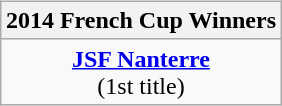<table style="width:100%;">
<tr>
<td style="vertical-align:top; width:33%;"></td>
<td style="width:33%; vertical-align:top; text-align:center;"><br><table class=wikitable style="text-align:center; margin:auto">
<tr>
<th>2014 French Cup Winners</th>
</tr>
<tr>
<td><strong><a href='#'>JSF Nanterre</a></strong><br>(1st title)</td>
</tr>
</table>
</td>
<td style="width:33%; vertical-align:top; text-align:center;"></td>
</tr>
</table>
